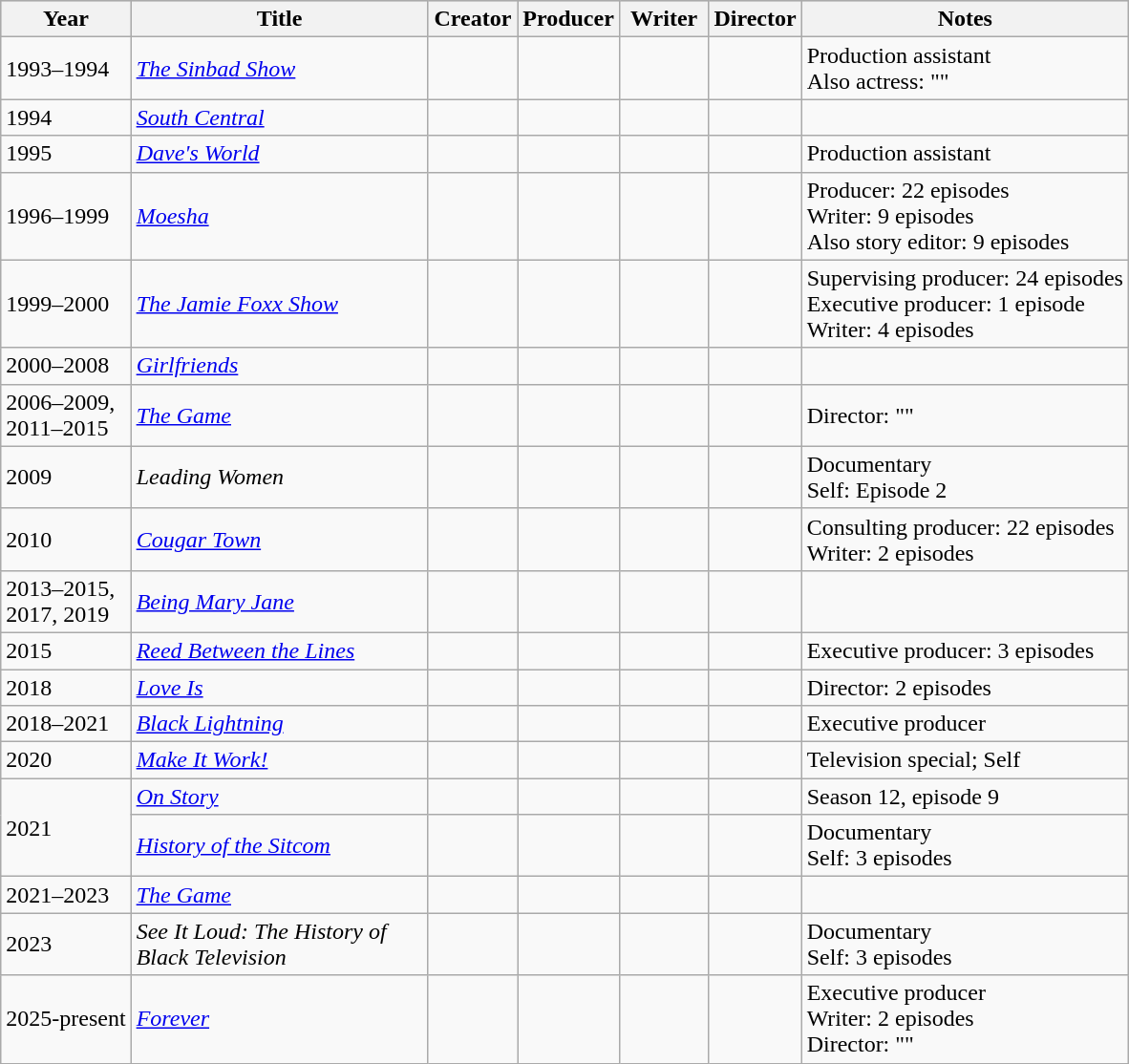<table class="wikitable sortable">
<tr style="background:#ccc; text-align:center;">
<th>Year</th>
<th width=200>Title</th>
<th width=55>Creator</th>
<th>Producer</th>
<th width=55>Writer</th>
<th>Director</th>
<th>Notes</th>
</tr>
<tr>
<td>1993–1994</td>
<td><em><a href='#'>The Sinbad Show</a></em></td>
<td></td>
<td></td>
<td></td>
<td></td>
<td>Production assistant<br>Also actress: ""</td>
</tr>
<tr>
<td>1994</td>
<td><em><a href='#'>South Central</a></em></td>
<td></td>
<td></td>
<td></td>
<td></td>
<td></td>
</tr>
<tr>
<td>1995</td>
<td><em><a href='#'>Dave's World</a></em></td>
<td></td>
<td></td>
<td></td>
<td></td>
<td>Production assistant</td>
</tr>
<tr>
<td>1996–1999</td>
<td><em><a href='#'>Moesha</a></em></td>
<td></td>
<td></td>
<td></td>
<td></td>
<td>Producer: 22 episodes <br> Writer: 9 episodes <br> Also story editor: 9 episodes</td>
</tr>
<tr>
<td>1999–2000</td>
<td><em><a href='#'>The Jamie Foxx Show</a></em></td>
<td></td>
<td></td>
<td></td>
<td></td>
<td>Supervising producer: 24 episodes <br> Executive producer: 1 episode <br> Writer: 4 episodes</td>
</tr>
<tr>
<td>2000–2008</td>
<td><em><a href='#'>Girlfriends</a></em></td>
<td></td>
<td></td>
<td></td>
<td></td>
<td></td>
</tr>
<tr>
<td>2006–2009, <br>2011–2015</td>
<td><em><a href='#'>The Game</a></em></td>
<td></td>
<td></td>
<td></td>
<td></td>
<td>Director: ""</td>
</tr>
<tr>
<td>2009</td>
<td><em>Leading Women</em></td>
<td></td>
<td></td>
<td></td>
<td></td>
<td>Documentary <br> Self: Episode 2</td>
</tr>
<tr>
<td>2010</td>
<td><em><a href='#'>Cougar Town</a></em></td>
<td></td>
<td></td>
<td></td>
<td></td>
<td>Consulting producer: 22 episodes <br> Writer: 2 episodes</td>
</tr>
<tr>
<td>2013–2015, <br>2017, 2019</td>
<td><em><a href='#'>Being Mary Jane</a></em></td>
<td></td>
<td></td>
<td></td>
<td></td>
<td></td>
</tr>
<tr>
<td>2015</td>
<td><em><a href='#'>Reed Between the Lines</a></em></td>
<td></td>
<td></td>
<td></td>
<td></td>
<td>Executive producer: 3 episodes</td>
</tr>
<tr>
<td>2018</td>
<td><em><a href='#'>Love Is</a></em></td>
<td></td>
<td></td>
<td></td>
<td></td>
<td>Director: 2 episodes</td>
</tr>
<tr>
<td>2018–2021</td>
<td><em><a href='#'>Black Lightning</a></em></td>
<td></td>
<td></td>
<td></td>
<td></td>
<td>Executive producer</td>
</tr>
<tr>
<td>2020</td>
<td><em><a href='#'>Make It Work!</a></em></td>
<td></td>
<td></td>
<td></td>
<td></td>
<td>Television special; Self</td>
</tr>
<tr>
<td rowspan="2">2021</td>
<td><em><a href='#'>On Story</a></em></td>
<td></td>
<td></td>
<td></td>
<td></td>
<td>Season 12, episode 9</td>
</tr>
<tr>
<td><em><a href='#'>History of the Sitcom</a></em></td>
<td></td>
<td></td>
<td></td>
<td></td>
<td>Documentary <br> Self: 3 episodes</td>
</tr>
<tr>
<td>2021–2023</td>
<td><em><a href='#'>The Game</a></em></td>
<td></td>
<td></td>
<td></td>
<td></td>
<td></td>
</tr>
<tr>
<td>2023</td>
<td><em>See It Loud: The History of Black Television</em></td>
<td></td>
<td></td>
<td></td>
<td></td>
<td>Documentary <br> Self: 3 episodes</td>
</tr>
<tr>
<td>2025-present</td>
<td><em><a href='#'>Forever</a></em></td>
<td></td>
<td></td>
<td></td>
<td></td>
<td>Executive producer <br> Writer: 2 episodes <br> Director: ""</td>
</tr>
</table>
